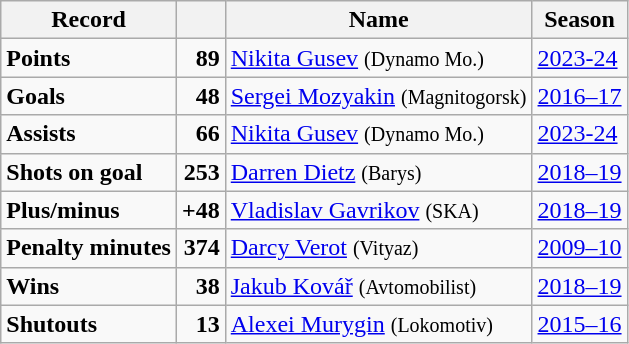<table class="wikitable" style="text-align:left;">
<tr>
<th>Record</th>
<th></th>
<th>Name</th>
<th>Season</th>
</tr>
<tr>
<td><strong>Points</strong></td>
<td align=right><strong>89</strong></td>
<td> <a href='#'>Nikita Gusev</a> <small>(Dynamo Mo.)</small></td>
<td><a href='#'>2023-24</a></td>
</tr>
<tr>
<td><strong>Goals</strong></td>
<td align=right><strong>48</strong></td>
<td> <a href='#'>Sergei Mozyakin</a> <small>(Magnitogorsk)</small></td>
<td><a href='#'>2016–17</a></td>
</tr>
<tr>
<td><strong>Assists</strong></td>
<td align=right><strong>66</strong></td>
<td> <a href='#'>Nikita Gusev</a> <small>(Dynamo Mo.)</small></td>
<td><a href='#'>2023-24</a></td>
</tr>
<tr>
<td><strong>Shots on goal</strong></td>
<td align=right><strong>253</strong></td>
<td> <a href='#'>Darren Dietz</a> <small>(Barys)</small></td>
<td><a href='#'>2018–19</a></td>
</tr>
<tr>
<td><strong>Plus/minus</strong></td>
<td align=right><strong>+48</strong></td>
<td> <a href='#'>Vladislav Gavrikov</a> <small>(SKA)</small></td>
<td><a href='#'>2018–19</a></td>
</tr>
<tr>
<td><strong>Penalty minutes</strong></td>
<td align=right><strong>374</strong></td>
<td> <a href='#'>Darcy Verot</a> <small>(Vityaz)</small></td>
<td><a href='#'>2009–10</a></td>
</tr>
<tr>
<td><strong>Wins</strong></td>
<td align=right><strong>38</strong></td>
<td> <a href='#'>Jakub Kovář</a> <small>(Avtomobilist)</small></td>
<td><a href='#'>2018–19</a></td>
</tr>
<tr>
<td><strong>Shutouts</strong></td>
<td align=right><strong>13</strong></td>
<td> <a href='#'>Alexei Murygin</a> <small>(Lokomotiv)</small></td>
<td><a href='#'>2015–16</a></td>
</tr>
</table>
